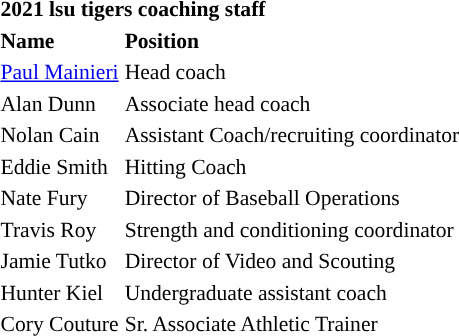<table class="toccolours" style="text-align: left; font-size:90%;">
<tr>
<th colspan="9">2021 lsu tigers coaching staff</th>
</tr>
<tr>
<th>Name</th>
<th>Position</th>
</tr>
<tr>
<td><a href='#'>Paul Mainieri</a></td>
<td>Head coach</td>
</tr>
<tr>
<td>Alan Dunn</td>
<td>Associate head coach</td>
</tr>
<tr>
<td>Nolan Cain</td>
<td>Assistant Coach/recruiting coordinator</td>
</tr>
<tr>
<td>Eddie Smith</td>
<td>Hitting Coach</td>
</tr>
<tr>
<td>Nate Fury</td>
<td>Director of Baseball Operations</td>
</tr>
<tr>
<td>Travis Roy</td>
<td>Strength and conditioning coordinator</td>
</tr>
<tr>
<td>Jamie Tutko</td>
<td>Director of Video and Scouting</td>
</tr>
<tr>
<td>Hunter Kiel</td>
<td>Undergraduate assistant coach</td>
</tr>
<tr>
<td>Cory Couture</td>
<td>Sr. Associate Athletic Trainer</td>
</tr>
</table>
